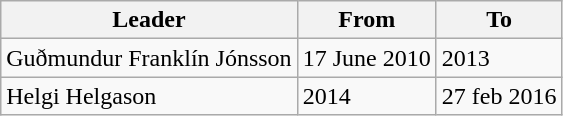<table class="wikitable">
<tr>
<th colspan=1>Leader</th>
<th>From</th>
<th>To</th>
</tr>
<tr>
<td>Guðmundur Franklín Jónsson</td>
<td>17 June 2010</td>
<td>2013</td>
</tr>
<tr>
<td>Helgi Helgason</td>
<td>2014</td>
<td>27 feb 2016</td>
</tr>
</table>
